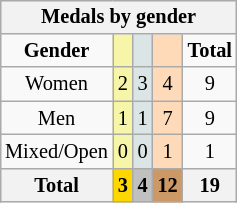<table class="wikitable" style="font-size:85%; float:right">
<tr align=center>
<th colspan=5>Medals by gender</th>
</tr>
<tr align=center>
<td><strong>Gender</strong></td>
<td bgcolor=#f7f6a8></td>
<td bgcolor=#dce5e5></td>
<td bgcolor=#ffdab9></td>
<td><strong>Total</strong></td>
</tr>
<tr align=center>
<td>Women</td>
<td bgcolor=#f7f6a8>2</td>
<td bgcolor=#dce5e5>3</td>
<td bgcolor=#ffdab9>4</td>
<td>9</td>
</tr>
<tr align=center>
<td>Men</td>
<td bgcolor=#f7f6a8>1</td>
<td bgcolor=#dce5e5>1</td>
<td bgcolor=#ffdab9>7</td>
<td>9</td>
</tr>
<tr align=center>
<td>Mixed/Open</td>
<td bgcolor=#f7f6a8>0</td>
<td bgcolor=#dce5e5>0</td>
<td bgcolor=#ffdab9>1</td>
<td>1</td>
</tr>
<tr>
<th>Total</th>
<th style=background:gold>3</th>
<th style=background:silver>4</th>
<th style=background:#c96>12</th>
<th>19</th>
</tr>
</table>
